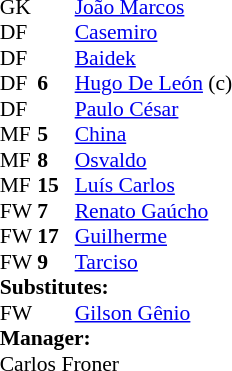<table style="font-size:90%; margin:0.2em auto;" cellspacing="0" cellpadding="0">
<tr>
<th width="25"></th>
<th width="25"></th>
</tr>
<tr>
<td>GK</td>
<td></td>
<td> <a href='#'>João Marcos</a></td>
</tr>
<tr>
<td>DF</td>
<td></td>
<td> <a href='#'>Casemiro</a></td>
</tr>
<tr>
<td>DF</td>
<td></td>
<td> <a href='#'>Baidek</a></td>
</tr>
<tr>
<td>DF</td>
<td><strong>6</strong></td>
<td> <a href='#'>Hugo De León</a> (c)</td>
</tr>
<tr>
<td>DF</td>
<td></td>
<td> <a href='#'>Paulo César</a></td>
</tr>
<tr>
<td>MF</td>
<td><strong>5</strong></td>
<td> <a href='#'>China</a></td>
</tr>
<tr>
<td>MF</td>
<td><strong>8</strong></td>
<td> <a href='#'>Osvaldo</a></td>
</tr>
<tr>
<td>MF</td>
<td><strong>15</strong></td>
<td> <a href='#'>Luís Carlos</a></td>
</tr>
<tr>
<td>FW</td>
<td><strong>7</strong></td>
<td> <a href='#'>Renato Gaúcho</a></td>
</tr>
<tr>
<td>FW</td>
<td><strong>17</strong></td>
<td> <a href='#'>Guilherme</a></td>
<td></td>
<td></td>
</tr>
<tr>
<td>FW</td>
<td><strong>9</strong></td>
<td> <a href='#'>Tarciso</a></td>
</tr>
<tr>
<td colspan=3><strong>Substitutes:</strong></td>
</tr>
<tr>
<td>FW</td>
<td></td>
<td> <a href='#'>Gilson Gênio</a></td>
<td></td>
<td></td>
</tr>
<tr>
<td colspan=3><strong>Manager:</strong></td>
</tr>
<tr>
<td colspan=4> Carlos Froner</td>
</tr>
</table>
